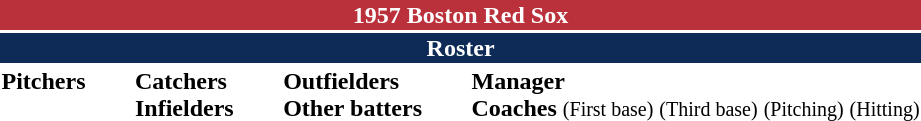<table class="toccolours" style="text-align: left;">
<tr>
<th colspan="10" style="background-color: #ba313c; color: white; text-align: center;">1957 Boston Red Sox</th>
</tr>
<tr>
<td colspan="10" style="background-color: #0d2b56; color: white; text-align: center;"><strong>Roster</strong></td>
</tr>
<tr>
<td valign="top"><strong>Pitchers</strong><br>



 










</td>
<td width="25px"></td>
<td valign="top"><strong>Catchers</strong><br>


<strong>Infielders</strong>








</td>
<td width="25px"></td>
<td valign="top"><strong>Outfielders</strong><br>




<strong>Other batters</strong>


</td>
<td width="25px"></td>
<td valign="top"><strong>Manager</strong><br>
<strong>Coaches</strong>
 <small>(First base)</small>
 <small>(Third base)</small>
 <small>(Pitching)</small>
 <small>(Hitting)</small></td>
</tr>
<tr>
</tr>
</table>
